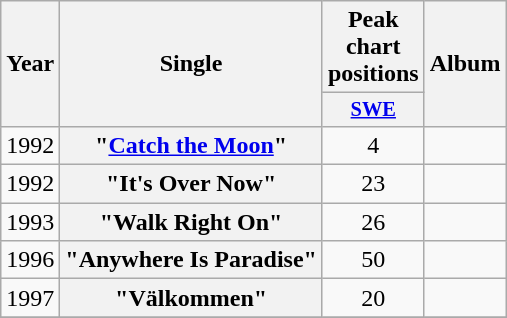<table class="wikitable plainrowheaders" style="text-align:center;">
<tr>
<th scope="col" rowspan="2">Year</th>
<th scope="col" rowspan="2">Single</th>
<th scope="col">Peak chart positions</th>
<th scope="col" rowspan="2">Album</th>
</tr>
<tr>
<th scope="col" style="width:3em;font-size:85%;"><a href='#'>SWE</a><br></th>
</tr>
<tr>
<td>1992</td>
<th scope="row">"<a href='#'>Catch the Moon</a>"</th>
<td>4</td>
<td></td>
</tr>
<tr>
<td>1992</td>
<th scope="row">"It's Over Now"</th>
<td>23</td>
<td></td>
</tr>
<tr>
<td>1993</td>
<th scope="row">"Walk Right On"</th>
<td>26</td>
<td></td>
</tr>
<tr>
<td>1996</td>
<th scope="row">"Anywhere Is Paradise"</th>
<td>50</td>
<td></td>
</tr>
<tr>
<td>1997</td>
<th scope="row">"Välkommen"</th>
<td>20</td>
<td></td>
</tr>
<tr>
</tr>
</table>
